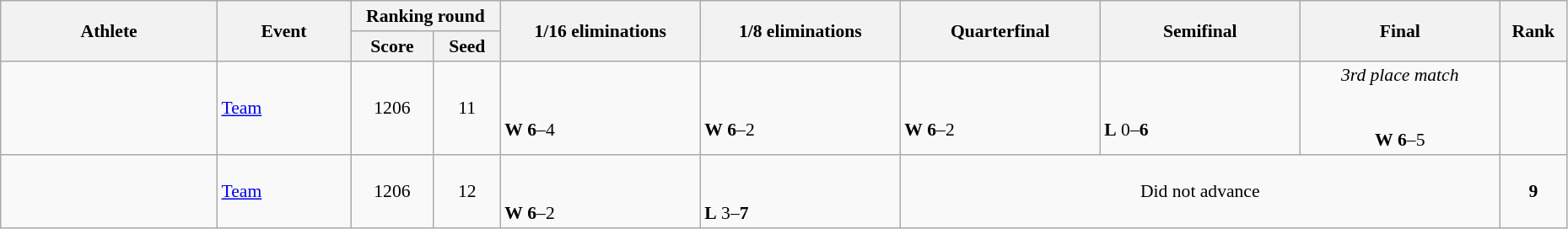<table class="wikitable" width="98%" style="text-align:left; font-size:90%">
<tr>
<th rowspan="2" width="13%">Athlete</th>
<th rowspan="2" width="8%">Event</th>
<th colspan="2">Ranking round</th>
<th rowspan="2" width="12%">1/16 eliminations</th>
<th rowspan="2" width="12%">1/8 eliminations</th>
<th rowspan="2" width="12%">Quarterfinal</th>
<th rowspan="2" width="12%">Semifinal</th>
<th rowspan="2" width="12%">Final</th>
<th rowspan="2" width="4%">Rank</th>
</tr>
<tr>
<th width="5%">Score</th>
<th width="4%">Seed</th>
</tr>
<tr>
<td><br></td>
<td><a href='#'>Team</a></td>
<td align="center">1206</td>
<td align="center">11</td>
<td><br><br><strong>W</strong> <strong>6</strong>–4</td>
<td><br> <br> <strong>W</strong> <strong>6</strong>–2</td>
<td><br> <br> <strong>W</strong> <strong>6</strong>–2</td>
<td><br> <br> <strong>L</strong> 0–<strong>6</strong></td>
<td align="center"><em>3rd place match</em><br><br> <br> <strong>W</strong> <strong>6</strong>–5</td>
<td align="center"></td>
</tr>
<tr>
<td><br></td>
<td><a href='#'>Team</a></td>
<td align="center">1206</td>
<td align="center">12</td>
<td><br> <br> <strong>W</strong> <strong>6</strong>–2</td>
<td><br> <br> <strong>L</strong> 3–<strong>7</strong></td>
<td colspan=3 align=center>Did not advance</td>
<td align="center"><strong>9</strong></td>
</tr>
</table>
